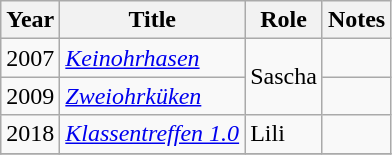<table class="wikitable">
<tr>
<th>Year</th>
<th>Title</th>
<th>Role</th>
<th>Notes</th>
</tr>
<tr>
<td>2007</td>
<td><em><a href='#'>Keinohrhasen</a></em></td>
<td rowspan="2">Sascha</td>
<td></td>
</tr>
<tr>
<td>2009</td>
<td><em><a href='#'>Zweiohrküken</a></em></td>
<td></td>
</tr>
<tr>
<td>2018</td>
<td><em><a href='#'>Klassentreffen 1.0</a></em></td>
<td>Lili</td>
<td></td>
</tr>
<tr>
</tr>
</table>
